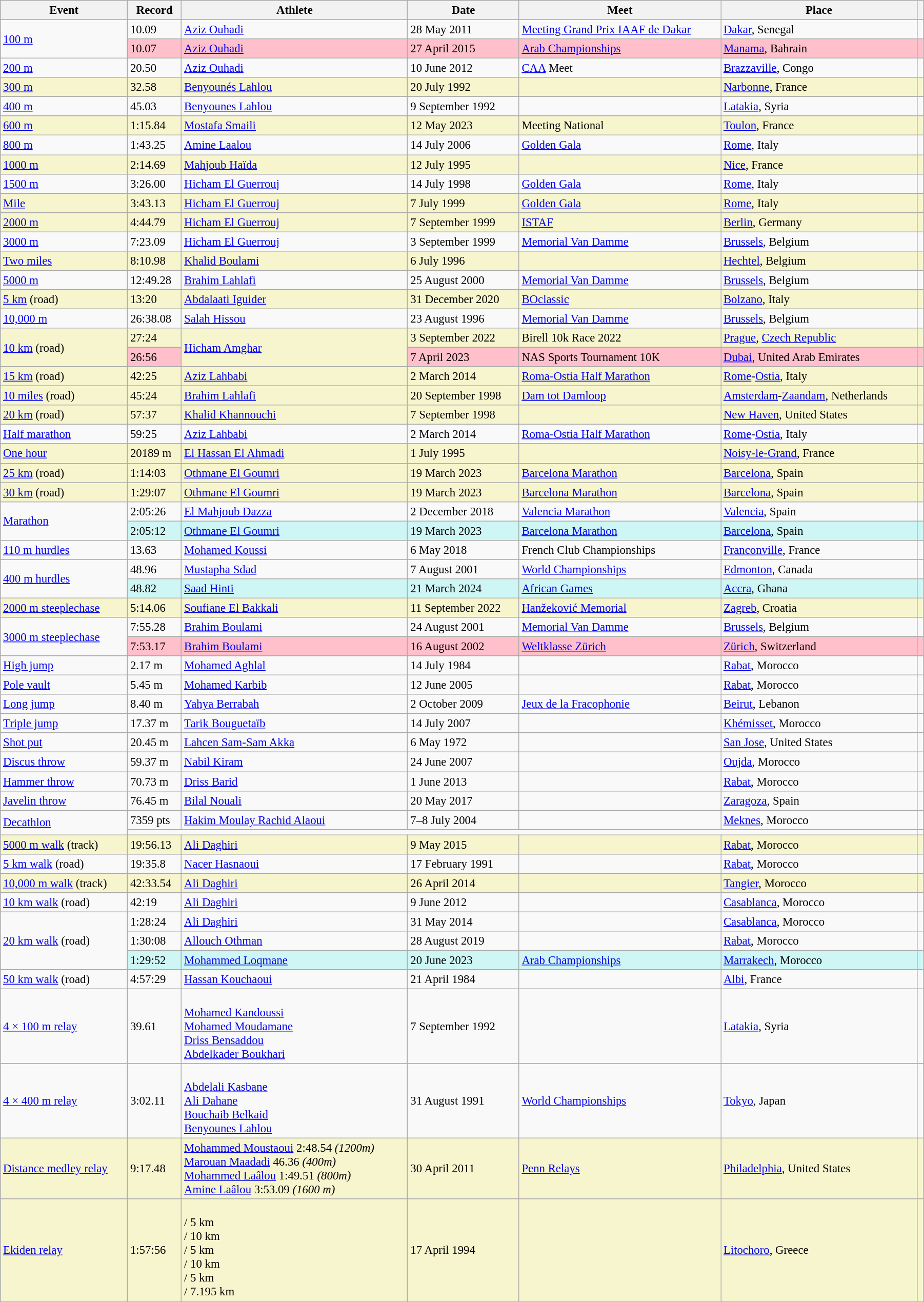<table class="wikitable" style="font-size:95%; width: 95%;">
<tr>
<th>Event</th>
<th>Record</th>
<th>Athlete</th>
<th>Date</th>
<th>Meet</th>
<th>Place</th>
<th></th>
</tr>
<tr>
<td rowspan=2><a href='#'>100 m</a></td>
<td>10.09 </td>
<td><a href='#'>Aziz Ouhadi</a></td>
<td>28 May 2011</td>
<td><a href='#'>Meeting Grand Prix IAAF de Dakar</a></td>
<td><a href='#'>Dakar</a>, Senegal</td>
<td></td>
</tr>
<tr style="background:pink">
<td>10.07 </td>
<td><a href='#'>Aziz Ouhadi</a></td>
<td>27 April 2015</td>
<td><a href='#'>Arab Championships</a></td>
<td><a href='#'>Manama</a>, Bahrain</td>
<td></td>
</tr>
<tr>
<td><a href='#'>200 m</a></td>
<td>20.50 </td>
<td><a href='#'>Aziz Ouhadi</a></td>
<td>10 June 2012</td>
<td><a href='#'>CAA</a> Meet</td>
<td><a href='#'>Brazzaville</a>, Congo</td>
<td></td>
</tr>
<tr style="background:#f6F5CE;">
<td><a href='#'>300 m</a></td>
<td>32.58</td>
<td><a href='#'>Benyounés Lahlou</a></td>
<td>20 July 1992</td>
<td></td>
<td><a href='#'>Narbonne</a>, France</td>
<td></td>
</tr>
<tr>
<td><a href='#'>400 m</a></td>
<td>45.03</td>
<td><a href='#'>Benyounes Lahlou</a></td>
<td>9 September 1992</td>
<td></td>
<td><a href='#'>Latakia</a>, Syria</td>
<td></td>
</tr>
<tr style="background:#f6F5CE;">
<td><a href='#'>600 m</a></td>
<td>1:15.84</td>
<td><a href='#'>Mostafa Smaili</a></td>
<td>12 May 2023</td>
<td>Meeting National</td>
<td><a href='#'>Toulon</a>, France</td>
<td></td>
</tr>
<tr>
<td><a href='#'>800 m</a></td>
<td>1:43.25</td>
<td><a href='#'>Amine Laalou</a></td>
<td>14 July 2006</td>
<td><a href='#'>Golden Gala</a></td>
<td><a href='#'>Rome</a>, Italy</td>
<td></td>
</tr>
<tr style="background:#f6F5CE;">
<td><a href='#'>1000 m</a></td>
<td>2:14.69</td>
<td><a href='#'>Mahjoub Haïda</a></td>
<td>12 July 1995</td>
<td></td>
<td><a href='#'>Nice</a>, France</td>
<td></td>
</tr>
<tr>
<td><a href='#'>1500 m</a></td>
<td>3:26.00</td>
<td><a href='#'>Hicham El Guerrouj</a></td>
<td>14 July 1998</td>
<td><a href='#'>Golden Gala</a></td>
<td><a href='#'>Rome</a>, Italy</td>
<td></td>
</tr>
<tr style="background:#f6F5CE;">
<td><a href='#'>Mile</a></td>
<td>3:43.13</td>
<td><a href='#'>Hicham El Guerrouj</a></td>
<td>7 July 1999</td>
<td><a href='#'>Golden Gala</a></td>
<td><a href='#'>Rome</a>, Italy</td>
<td></td>
</tr>
<tr style="background:#f6F5CE;">
<td><a href='#'>2000 m</a></td>
<td>4:44.79</td>
<td><a href='#'>Hicham El Guerrouj</a></td>
<td>7 September 1999</td>
<td><a href='#'>ISTAF</a></td>
<td><a href='#'>Berlin</a>, Germany</td>
<td></td>
</tr>
<tr>
<td><a href='#'>3000 m</a></td>
<td>7:23.09</td>
<td><a href='#'>Hicham El Guerrouj</a></td>
<td>3 September 1999</td>
<td><a href='#'>Memorial Van Damme</a></td>
<td><a href='#'>Brussels</a>, Belgium</td>
<td></td>
</tr>
<tr style="background:#f6F5CE;">
<td><a href='#'>Two miles</a></td>
<td>8:10.98</td>
<td><a href='#'>Khalid Boulami</a></td>
<td>6 July 1996</td>
<td></td>
<td><a href='#'>Hechtel</a>, Belgium</td>
<td></td>
</tr>
<tr>
<td><a href='#'>5000 m</a></td>
<td>12:49.28</td>
<td><a href='#'>Brahim Lahlafi</a></td>
<td>25 August 2000</td>
<td><a href='#'>Memorial Van Damme</a></td>
<td><a href='#'>Brussels</a>, Belgium</td>
<td></td>
</tr>
<tr style="background:#f6F5CE;">
<td><a href='#'>5 km</a> (road)</td>
<td>13:20</td>
<td><a href='#'>Abdalaati Iguider</a></td>
<td>31 December 2020</td>
<td><a href='#'>BOclassic</a></td>
<td><a href='#'>Bolzano</a>, Italy</td>
<td></td>
</tr>
<tr>
<td><a href='#'>10,000 m</a></td>
<td>26:38.08</td>
<td><a href='#'>Salah Hissou</a></td>
<td>23 August 1996</td>
<td><a href='#'>Memorial Van Damme</a></td>
<td><a href='#'>Brussels</a>, Belgium</td>
<td></td>
</tr>
<tr style="background:#f6F5CE;">
<td rowspan=2><a href='#'>10 km</a> (road)</td>
<td>27:24</td>
<td rowspan=2><a href='#'>Hicham Amghar</a></td>
<td>3 September 2022</td>
<td>Birell 10k Race 2022</td>
<td><a href='#'>Prague</a>, <a href='#'>Czech Republic</a></td>
<td></td>
</tr>
<tr style="background:pink">
<td>26:56</td>
<td>7 April 2023</td>
<td>NAS Sports Tournament 10K</td>
<td><a href='#'>Dubai</a>, United Arab Emirates</td>
<td></td>
</tr>
<tr style="background:#f6F5CE;">
<td><a href='#'>15 km</a> (road)</td>
<td>42:25</td>
<td><a href='#'>Aziz Lahbabi</a></td>
<td>2 March 2014</td>
<td><a href='#'>Roma-Ostia Half Marathon</a></td>
<td><a href='#'>Rome</a>-<a href='#'>Ostia</a>, Italy</td>
<td></td>
</tr>
<tr style="background:#f6F5CE;">
<td><a href='#'>10 miles</a> (road)</td>
<td>45:24</td>
<td><a href='#'>Brahim Lahlafi</a></td>
<td>20 September 1998</td>
<td><a href='#'>Dam tot Damloop</a></td>
<td><a href='#'>Amsterdam</a>-<a href='#'>Zaandam</a>, Netherlands</td>
<td></td>
</tr>
<tr style="background:#f6F5CE;">
<td><a href='#'>20 km</a> (road)</td>
<td>57:37</td>
<td><a href='#'>Khalid Khannouchi</a></td>
<td>7 September 1998</td>
<td></td>
<td><a href='#'>New Haven</a>, United States</td>
<td></td>
</tr>
<tr>
<td><a href='#'>Half marathon</a></td>
<td>59:25</td>
<td><a href='#'>Aziz Lahbabi</a></td>
<td>2 March 2014</td>
<td><a href='#'>Roma-Ostia Half Marathon</a></td>
<td><a href='#'>Rome</a>-<a href='#'>Ostia</a>, Italy</td>
<td></td>
</tr>
<tr style="background:#f6F5CE;">
<td><a href='#'>One hour</a></td>
<td>20189 m</td>
<td><a href='#'>El Hassan El Ahmadi</a></td>
<td>1 July 1995</td>
<td></td>
<td><a href='#'>Noisy-le-Grand</a>, France</td>
<td></td>
</tr>
<tr style="background:#f6F5CE;">
<td><a href='#'>25 km</a> (road)</td>
<td>1:14:03</td>
<td><a href='#'>Othmane El Goumri</a></td>
<td>19 March 2023</td>
<td><a href='#'>Barcelona Marathon</a></td>
<td><a href='#'>Barcelona</a>, Spain</td>
<td></td>
</tr>
<tr style="background:#f6F5CE;">
<td><a href='#'>30 km</a> (road)</td>
<td>1:29:07</td>
<td><a href='#'>Othmane El Goumri</a></td>
<td>19 March 2023</td>
<td><a href='#'>Barcelona Marathon</a></td>
<td><a href='#'>Barcelona</a>, Spain</td>
<td></td>
</tr>
<tr>
<td rowspan=2><a href='#'>Marathon</a></td>
<td>2:05:26</td>
<td><a href='#'>El Mahjoub Dazza</a></td>
<td>2 December 2018</td>
<td><a href='#'>Valencia Marathon</a></td>
<td><a href='#'>Valencia</a>, Spain</td>
<td></td>
</tr>
<tr bgcolor="#CEF6F5">
<td>2:05:12</td>
<td><a href='#'>Othmane El Goumri</a></td>
<td>19 March 2023</td>
<td><a href='#'>Barcelona Marathon</a></td>
<td><a href='#'>Barcelona</a>, Spain</td>
<td></td>
</tr>
<tr>
<td><a href='#'>110 m hurdles</a></td>
<td>13.63 </td>
<td><a href='#'>Mohamed Koussi</a></td>
<td>6 May 2018</td>
<td>French Club Championships</td>
<td><a href='#'>Franconville</a>, France</td>
<td></td>
</tr>
<tr>
<td rowspan=2><a href='#'>400 m hurdles</a></td>
<td>48.96</td>
<td><a href='#'>Mustapha Sdad</a></td>
<td>7 August 2001</td>
<td><a href='#'>World Championships</a></td>
<td><a href='#'>Edmonton</a>, Canada</td>
<td></td>
</tr>
<tr bgcolor="#CEF6F5">
<td>48.82</td>
<td><a href='#'>Saad Hinti</a></td>
<td>21 March 2024</td>
<td><a href='#'>African Games</a></td>
<td><a href='#'>Accra</a>, Ghana</td>
<td></td>
</tr>
<tr style="background:#f6F5CE;">
<td><a href='#'>2000 m steeplechase</a></td>
<td>5:14.06</td>
<td><a href='#'>Soufiane El Bakkali</a></td>
<td>11 September 2022</td>
<td><a href='#'>Hanžeković Memorial</a></td>
<td><a href='#'>Zagreb</a>, Croatia</td>
<td></td>
</tr>
<tr>
<td rowspan=2><a href='#'>3000 m steeplechase</a></td>
<td>7:55.28</td>
<td><a href='#'>Brahim Boulami</a></td>
<td>24 August 2001</td>
<td><a href='#'>Memorial Van Damme</a></td>
<td><a href='#'>Brussels</a>, Belgium</td>
<td></td>
</tr>
<tr style="background:pink">
<td>7:53.17 </td>
<td><a href='#'>Brahim Boulami</a></td>
<td>16 August 2002</td>
<td><a href='#'>Weltklasse Zürich</a></td>
<td><a href='#'>Zürich</a>, Switzerland</td>
<td></td>
</tr>
<tr>
<td><a href='#'>High jump</a></td>
<td>2.17 m</td>
<td><a href='#'>Mohamed Aghlal</a></td>
<td>14 July 1984</td>
<td></td>
<td><a href='#'>Rabat</a>, Morocco</td>
<td></td>
</tr>
<tr>
<td><a href='#'>Pole vault</a></td>
<td>5.45 m</td>
<td><a href='#'>Mohamed Karbib</a></td>
<td>12 June 2005</td>
<td></td>
<td><a href='#'>Rabat</a>, Morocco</td>
<td></td>
</tr>
<tr>
<td><a href='#'>Long jump</a></td>
<td>8.40 m </td>
<td><a href='#'>Yahya Berrabah</a></td>
<td>2 October 2009</td>
<td><a href='#'>Jeux de la Fracophonie</a></td>
<td><a href='#'>Beirut</a>, Lebanon</td>
<td></td>
</tr>
<tr>
<td><a href='#'>Triple jump</a></td>
<td>17.37 m </td>
<td><a href='#'>Tarik Bouguetaïb</a></td>
<td>14 July 2007</td>
<td></td>
<td><a href='#'>Khémisset</a>, Morocco</td>
<td></td>
</tr>
<tr>
<td><a href='#'>Shot put</a></td>
<td>20.45 m</td>
<td><a href='#'>Lahcen Sam-Sam Akka</a></td>
<td>6 May 1972</td>
<td></td>
<td><a href='#'>San Jose</a>, United States</td>
<td></td>
</tr>
<tr>
<td><a href='#'>Discus throw</a></td>
<td>59.37 m</td>
<td><a href='#'>Nabil Kiram</a></td>
<td>24 June 2007</td>
<td></td>
<td><a href='#'>Oujda</a>, Morocco</td>
<td></td>
</tr>
<tr>
<td><a href='#'>Hammer throw</a></td>
<td>70.73 m</td>
<td><a href='#'>Driss Barid</a></td>
<td>1 June 2013</td>
<td></td>
<td><a href='#'>Rabat</a>, Morocco</td>
<td></td>
</tr>
<tr>
<td><a href='#'>Javelin throw</a></td>
<td>76.45 m</td>
<td><a href='#'>Bilal Nouali</a></td>
<td>20 May 2017</td>
<td></td>
<td><a href='#'>Zaragoza</a>, Spain</td>
<td></td>
</tr>
<tr>
<td rowspan=2><a href='#'>Decathlon</a></td>
<td>7359 pts</td>
<td><a href='#'>Hakim Moulay Rachid Alaoui</a></td>
<td>7–8 July 2004</td>
<td></td>
<td><a href='#'>Meknes</a>, Morocco</td>
<td></td>
</tr>
<tr>
<td colspan=5></td>
<td></td>
</tr>
<tr style="background:#f6F5CE;">
<td><a href='#'>5000 m walk</a> (track)</td>
<td>19:56.13</td>
<td><a href='#'>Ali Daghiri</a></td>
<td>9 May 2015</td>
<td></td>
<td><a href='#'>Rabat</a>, Morocco</td>
<td></td>
</tr>
<tr>
<td><a href='#'>5 km walk</a> (road)</td>
<td>19:35.8</td>
<td><a href='#'>Nacer Hasnaoui</a></td>
<td>17 February 1991</td>
<td></td>
<td><a href='#'>Rabat</a>, Morocco</td>
<td></td>
</tr>
<tr style="background:#f6F5CE;">
<td><a href='#'>10,000 m walk</a> (track)</td>
<td>42:33.54</td>
<td><a href='#'>Ali Daghiri</a></td>
<td>26 April 2014</td>
<td></td>
<td><a href='#'>Tangier</a>, Morocco</td>
<td></td>
</tr>
<tr>
<td><a href='#'>10 km walk</a> (road)</td>
<td>42:19</td>
<td><a href='#'>Ali Daghiri</a></td>
<td>9 June 2012</td>
<td></td>
<td><a href='#'>Casablanca</a>, Morocco</td>
<td></td>
</tr>
<tr>
<td rowspan=3><a href='#'>20 km walk</a> (road)</td>
<td>1:28:24</td>
<td><a href='#'>Ali Daghiri</a></td>
<td>31 May 2014</td>
<td></td>
<td><a href='#'>Casablanca</a>, Morocco</td>
<td></td>
</tr>
<tr>
<td>1:30:08</td>
<td><a href='#'>Allouch Othman</a></td>
<td>28 August 2019</td>
<td></td>
<td><a href='#'>Rabat</a>, Morocco</td>
<td></td>
</tr>
<tr bgcolor="#CEF6F5">
<td>1:29:52</td>
<td><a href='#'>Mohammed Loqmane</a></td>
<td>20 June 2023</td>
<td><a href='#'>Arab Championships</a></td>
<td><a href='#'>Marrakech</a>, Morocco</td>
<td></td>
</tr>
<tr>
<td><a href='#'>50 km walk</a> (road)</td>
<td>4:57:29</td>
<td><a href='#'>Hassan Kouchaoui</a></td>
<td>21 April 1984</td>
<td></td>
<td><a href='#'>Albi</a>, France</td>
<td></td>
</tr>
<tr>
<td><a href='#'>4 × 100 m relay</a></td>
<td>39.61</td>
<td><br><a href='#'>Mohamed Kandoussi</a><br><a href='#'>Mohamed Moudamane</a><br><a href='#'>Driss Bensaddou</a><br><a href='#'>Abdelkader Boukhari</a></td>
<td>7 September 1992</td>
<td></td>
<td><a href='#'>Latakia</a>, Syria</td>
<td></td>
</tr>
<tr>
<td><a href='#'>4 × 400 m relay</a></td>
<td>3:02.11</td>
<td><br><a href='#'>Abdelali Kasbane</a><br><a href='#'>Ali Dahane</a><br><a href='#'>Bouchaib Belkaid</a><br><a href='#'>Benyounes Lahlou</a></td>
<td>31 August 1991</td>
<td><a href='#'>World Championships</a></td>
<td><a href='#'>Tokyo</a>, Japan</td>
<td></td>
</tr>
<tr style="background:#f6F5CE;">
<td><a href='#'>Distance medley relay</a></td>
<td>9:17.48</td>
<td><a href='#'>Mohammed Moustaoui</a> 2:48.54 <em>(1200m)</em><br><a href='#'>Marouan Maadadi</a> 46.36 <em>(400m)</em><br><a href='#'>Mohammed Laâlou</a> 1:49.51 <em>(800m)</em><br><a href='#'>Amine Laâlou</a> 3:53.09 <em>(1600 m)</em></td>
<td>30 April 2011</td>
<td><a href='#'>Penn Relays</a></td>
<td><a href='#'>Philadelphia</a>, United States</td>
<td></td>
</tr>
<tr style="background:#f6F5CE;">
<td><a href='#'>Ekiden relay</a></td>
<td>1:57:56</td>
<td><br> / 5 km<br> / 10 km<br> / 5 km<br> / 10 km<br> / 5 km<br> / 7.195 km</td>
<td>17 April 1994</td>
<td></td>
<td><a href='#'>Litochoro</a>, Greece</td>
<td></td>
</tr>
</table>
